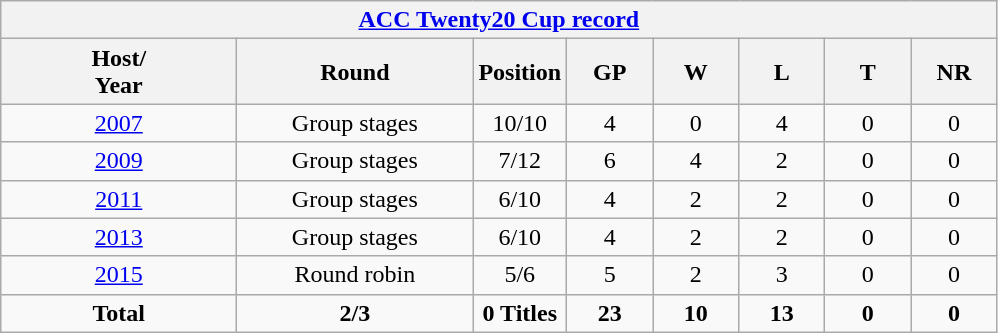<table class="wikitable" style="text-align: center;">
<tr>
<th colspan=8><a href='#'>ACC Twenty20 Cup record</a></th>
</tr>
<tr>
<th width=150>Host/<br>Year</th>
<th width=150>Round</th>
<th width=50>Position</th>
<th width=50>GP</th>
<th width=50>W</th>
<th width=50>L</th>
<th width=50>T</th>
<th width=50>NR</th>
</tr>
<tr>
<td> <a href='#'>2007</a></td>
<td>Group stages</td>
<td>10/10</td>
<td>4</td>
<td>0</td>
<td>4</td>
<td>0</td>
<td>0</td>
</tr>
<tr>
<td> <a href='#'>2009</a></td>
<td>Group stages</td>
<td>7/12</td>
<td>6</td>
<td>4</td>
<td>2</td>
<td>0</td>
<td>0</td>
</tr>
<tr>
<td> <a href='#'>2011</a></td>
<td>Group stages</td>
<td>6/10</td>
<td>4</td>
<td>2</td>
<td>2</td>
<td>0</td>
<td>0</td>
</tr>
<tr>
<td> <a href='#'>2013</a></td>
<td>Group stages</td>
<td>6/10</td>
<td>4</td>
<td>2</td>
<td>2</td>
<td>0</td>
<td>0</td>
</tr>
<tr>
<td> <a href='#'>2015</a></td>
<td>Round robin</td>
<td>5/6</td>
<td>5</td>
<td>2</td>
<td>3</td>
<td>0</td>
<td>0</td>
</tr>
<tr>
<td><strong>Total</strong></td>
<td><strong>2/3</strong></td>
<td><strong>0 Titles</strong></td>
<td><strong>23</strong></td>
<td><strong>10</strong></td>
<td><strong>13</strong></td>
<td><strong>0</strong></td>
<td><strong>0</strong></td>
</tr>
</table>
